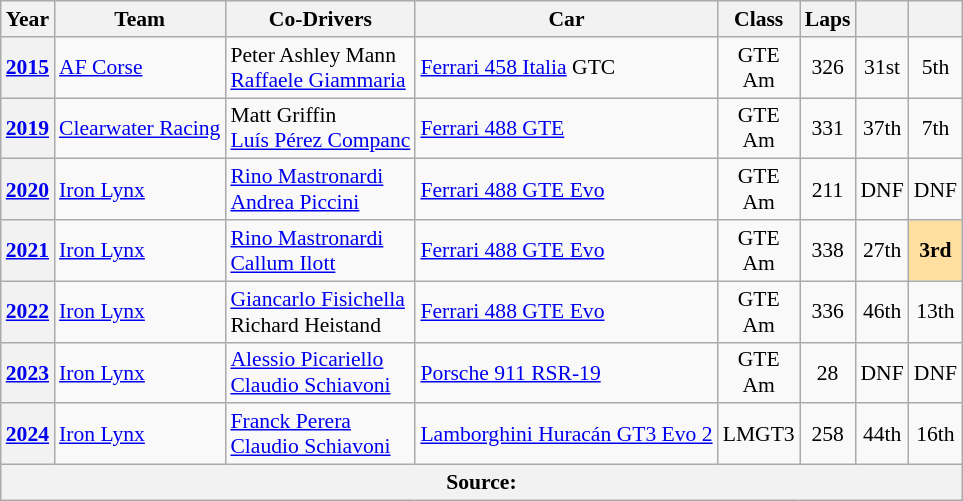<table class="wikitable" style="text-align:center; font-size:90%">
<tr>
<th>Year</th>
<th>Team</th>
<th>Co-Drivers</th>
<th>Car</th>
<th>Class</th>
<th>Laps</th>
<th></th>
<th></th>
</tr>
<tr>
<th><a href='#'>2015</a></th>
<td align="left"> <a href='#'>AF Corse</a></td>
<td align="left"> Peter Ashley Mann<br> <a href='#'>Raffaele Giammaria</a></td>
<td align="left"><a href='#'>Ferrari 458 Italia</a> GTC</td>
<td>GTE<br>Am</td>
<td>326</td>
<td>31st</td>
<td>5th</td>
</tr>
<tr>
<th><a href='#'>2019</a></th>
<td align="left"> <a href='#'>Clearwater Racing</a></td>
<td align="left"> Matt Griffin<br> <a href='#'>Luís Pérez Companc</a></td>
<td align="left"><a href='#'>Ferrari 488 GTE</a></td>
<td>GTE<br>Am</td>
<td>331</td>
<td>37th</td>
<td>7th</td>
</tr>
<tr>
<th><a href='#'>2020</a></th>
<td align="left"> <a href='#'>Iron Lynx</a></td>
<td align="left"> <a href='#'>Rino Mastronardi</a><br> <a href='#'>Andrea Piccini</a></td>
<td align="left"><a href='#'>Ferrari 488 GTE Evo</a></td>
<td>GTE<br>Am</td>
<td>211</td>
<td>DNF</td>
<td>DNF</td>
</tr>
<tr>
<th><a href='#'>2021</a></th>
<td align="left"> <a href='#'>Iron Lynx</a></td>
<td align="left"> <a href='#'>Rino Mastronardi</a><br> <a href='#'>Callum Ilott</a></td>
<td align="left"><a href='#'>Ferrari 488 GTE Evo</a></td>
<td>GTE<br>Am</td>
<td>338</td>
<td>27th</td>
<td style="background:#FFDF9F;"><strong>3rd</strong></td>
</tr>
<tr>
<th><a href='#'>2022</a></th>
<td align="left"> <a href='#'>Iron Lynx</a></td>
<td align="left"> <a href='#'>Giancarlo Fisichella</a><br> Richard Heistand</td>
<td align="left"><a href='#'>Ferrari 488 GTE Evo</a></td>
<td>GTE<br>Am</td>
<td>336</td>
<td>46th</td>
<td>13th</td>
</tr>
<tr>
<th><a href='#'>2023</a></th>
<td align="left"> <a href='#'>Iron Lynx</a></td>
<td align="left"> <a href='#'>Alessio Picariello</a><br> <a href='#'>Claudio Schiavoni</a></td>
<td align="left"><a href='#'>Porsche 911 RSR-19</a></td>
<td>GTE<br>Am</td>
<td>28</td>
<td>DNF</td>
<td>DNF</td>
</tr>
<tr>
<th><a href='#'>2024</a></th>
<td align="left"> <a href='#'>Iron Lynx</a></td>
<td align="left"> <a href='#'>Franck Perera</a><br> <a href='#'>Claudio Schiavoni</a></td>
<td align="left"><a href='#'>Lamborghini Huracán GT3 Evo 2</a></td>
<td>LMGT3</td>
<td>258</td>
<td>44th</td>
<td>16th</td>
</tr>
<tr>
<th colspan="8">Source:</th>
</tr>
</table>
